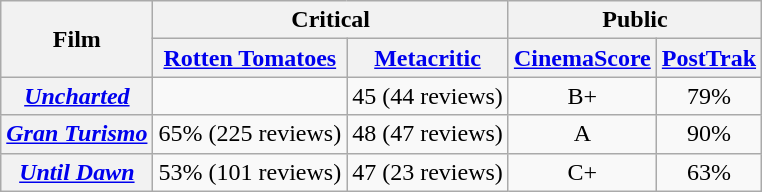<table class="wikitable plainrowheaders unsortable" style="text-align: center;">
<tr>
<th scope="col" rowspan="2">Film</th>
<th scope="col" colspan="2">Critical</th>
<th colspan="2" scope="col">Public</th>
</tr>
<tr>
<th scope="col"><a href='#'>Rotten Tomatoes</a></th>
<th scope="col"><a href='#'>Metacritic</a></th>
<th scope="col"><a href='#'>CinemaScore</a></th>
<th scope="col"><a href='#'>PostTrak</a></th>
</tr>
<tr>
<th scope="row"><em><a href='#'>Uncharted</a></em></th>
<td></td>
<td>45 (44 reviews)</td>
<td>B+</td>
<td>79%</td>
</tr>
<tr>
<th scope="row"><em><a href='#'>Gran Turismo</a></em></th>
<td>65% (225 reviews)</td>
<td>48 (47 reviews)</td>
<td>A</td>
<td>90%</td>
</tr>
<tr>
<th scope="row"><em><a href='#'>Until Dawn</a></em></th>
<td>53% (101 reviews)</td>
<td>47 (23 reviews)</td>
<td>C+</td>
<td>63%</td>
</tr>
</table>
